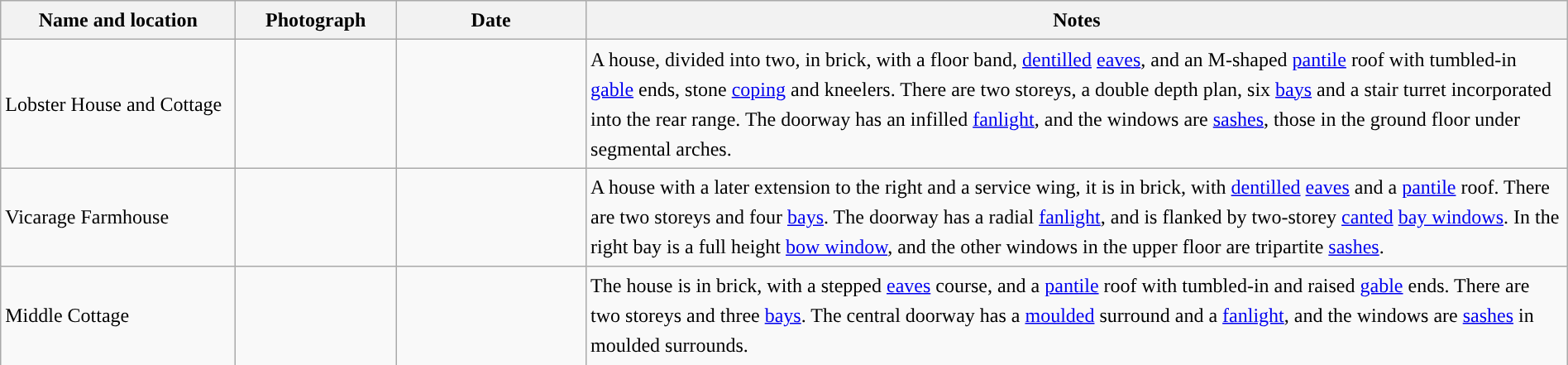<table class="wikitable sortable plainrowheaders" style="width:100%;border:0px;text-align:left;line-height:150%;">
<tr>
<th scope="col"  style="width:150px">Name and location</th>
<th scope="col"  style="width:100px" class="unsortable">Photograph</th>
<th scope="col"  style="width:120px">Date</th>
<th scope="col"  style="width:650px" class="unsortable">Notes</th>
</tr>
<tr>
<td>Lobster House and Cottage<br><small></small></td>
<td></td>
<td align="center"></td>
<td>A house, divided into two, in brick, with a floor band, <a href='#'>dentilled</a> <a href='#'>eaves</a>, and an M-shaped <a href='#'>pantile</a> roof with tumbled-in <a href='#'>gable</a> ends, stone <a href='#'>coping</a> and kneelers.  There are two storeys, a double depth plan, six <a href='#'>bays</a> and a stair turret incorporated into the rear range.  The doorway has an infilled <a href='#'>fanlight</a>, and the windows are <a href='#'>sashes</a>, those in the ground floor under segmental arches.</td>
</tr>
<tr>
<td>Vicarage Farmhouse<br><small></small></td>
<td></td>
<td align="center"></td>
<td>A house with a later extension to the right and a service wing, it is in brick, with <a href='#'>dentilled</a> <a href='#'>eaves</a> and a <a href='#'>pantile</a> roof.  There are two storeys and four <a href='#'>bays</a>.  The doorway has a radial <a href='#'>fanlight</a>, and is flanked by two-storey <a href='#'>canted</a> <a href='#'>bay windows</a>.  In the right bay is a full height <a href='#'>bow window</a>, and the other windows in the upper floor are tripartite <a href='#'>sashes</a>.</td>
</tr>
<tr>
<td>Middle Cottage<br><small></small></td>
<td></td>
<td align="center"></td>
<td>The house is in brick, with a stepped <a href='#'>eaves</a> course, and a <a href='#'>pantile</a> roof with tumbled-in and raised <a href='#'>gable</a> ends. There are two storeys and three <a href='#'>bays</a>.  The central doorway has a <a href='#'>moulded</a> surround and a <a href='#'>fanlight</a>, and the windows are <a href='#'>sashes</a> in moulded surrounds.</td>
</tr>
<tr>
</tr>
</table>
